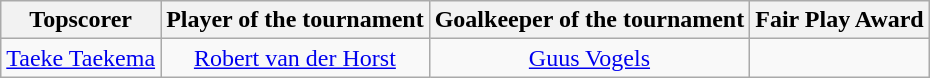<table class=wikitable style="text-align:center; margin:auto">
<tr>
<th>Topscorer</th>
<th>Player of the tournament</th>
<th>Goalkeeper of the tournament</th>
<th>Fair Play Award</th>
</tr>
<tr>
<td> <a href='#'>Taeke Taekema</a></td>
<td> <a href='#'>Robert van der Horst</a></td>
<td> <a href='#'>Guus Vogels</a></td>
<td></td>
</tr>
</table>
